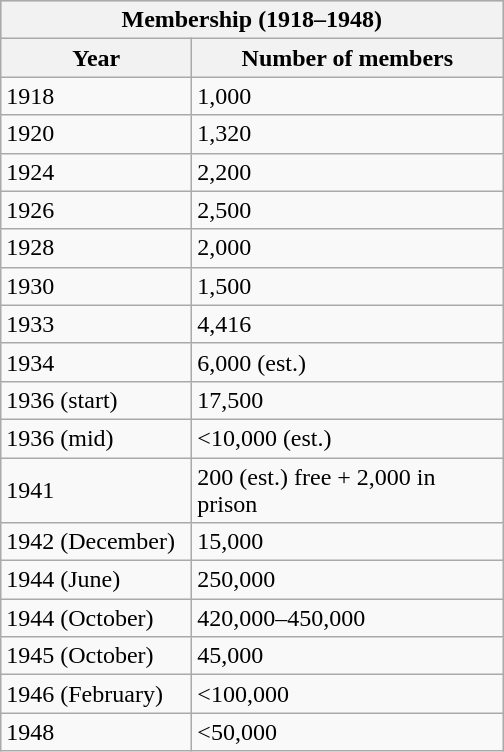<table class="wikitable">
<tr style="background:#c9c9c9;">
<th colspan="9">Membership (1918–1948)</th>
</tr>
<tr>
<th style="width:120px">Year</th>
<th style="width:200px">Number of members</th>
</tr>
<tr>
<td>1918</td>
<td>1,000</td>
</tr>
<tr>
<td>1920</td>
<td>1,320</td>
</tr>
<tr>
<td>1924</td>
<td>2,200</td>
</tr>
<tr>
<td>1926</td>
<td>2,500</td>
</tr>
<tr>
<td>1928</td>
<td>2,000</td>
</tr>
<tr>
<td>1930</td>
<td>1,500</td>
</tr>
<tr>
<td>1933</td>
<td>4,416</td>
</tr>
<tr>
<td>1934</td>
<td>6,000 (est.)</td>
</tr>
<tr>
<td>1936 (start)</td>
<td>17,500</td>
</tr>
<tr>
<td>1936 (mid)</td>
<td><10,000 (est.)</td>
</tr>
<tr>
<td>1941</td>
<td>200 (est.) free + 2,000 in prison</td>
</tr>
<tr>
<td>1942 (December)</td>
<td>15,000</td>
</tr>
<tr>
<td>1944 (June)</td>
<td>250,000</td>
</tr>
<tr>
<td>1944 (October)</td>
<td>420,000–450,000</td>
</tr>
<tr>
<td>1945 (October)</td>
<td>45,000</td>
</tr>
<tr>
<td>1946 (February)</td>
<td><100,000</td>
</tr>
<tr>
<td>1948</td>
<td><50,000</td>
</tr>
</table>
